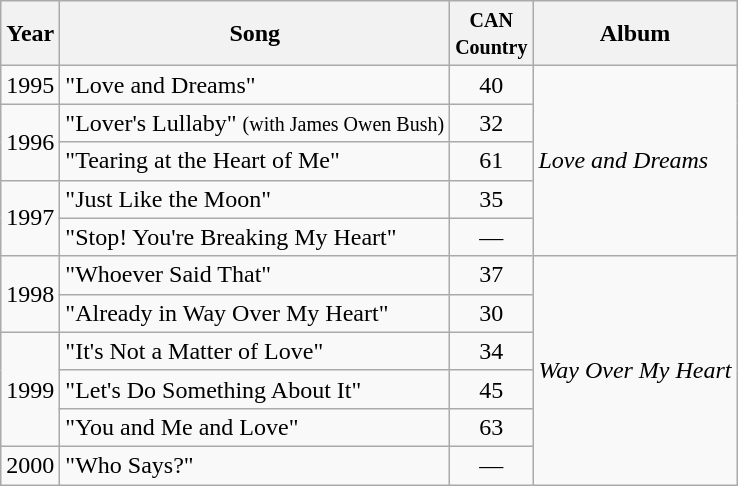<table class="wikitable">
<tr>
<th>Year</th>
<th>Song</th>
<th width=45><small>CAN Country</small></th>
<th>Album</th>
</tr>
<tr>
<td>1995</td>
<td>"Love and Dreams"</td>
<td align="center">40</td>
<td rowspan=5><em>Love and Dreams</em></td>
</tr>
<tr>
<td rowspan=2>1996</td>
<td>"Lover's Lullaby" <small>(with James Owen Bush)</small></td>
<td align="center">32</td>
</tr>
<tr>
<td>"Tearing at the Heart of Me"</td>
<td align="center">61</td>
</tr>
<tr>
<td rowspan=2>1997</td>
<td>"Just Like the Moon"</td>
<td align="center">35</td>
</tr>
<tr>
<td>"Stop! You're Breaking My Heart"</td>
<td align="center">—</td>
</tr>
<tr>
<td rowspan=2>1998</td>
<td>"Whoever Said That"</td>
<td align="center">37</td>
<td rowspan=6><em>Way Over My Heart</em></td>
</tr>
<tr>
<td>"Already in Way Over My Heart"</td>
<td align="center">30</td>
</tr>
<tr>
<td rowspan=3>1999</td>
<td>"It's Not a Matter of Love"</td>
<td align="center">34</td>
</tr>
<tr>
<td>"Let's Do Something About It"</td>
<td align="center">45</td>
</tr>
<tr>
<td>"You and Me and Love"</td>
<td align="center">63</td>
</tr>
<tr>
<td>2000</td>
<td>"Who Says?"</td>
<td align="center">—</td>
</tr>
</table>
